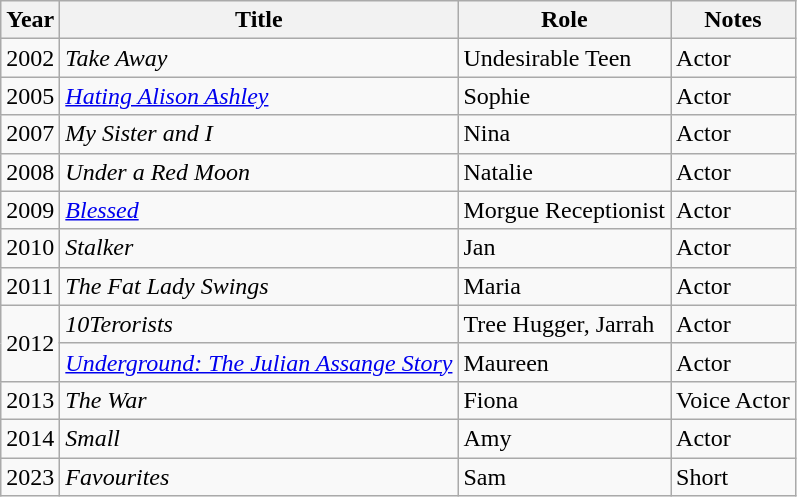<table class="wikitable">
<tr>
<th>Year</th>
<th>Title</th>
<th>Role</th>
<th class="wikitable">Notes</th>
</tr>
<tr>
<td>2002</td>
<td><em>Take Away</em></td>
<td>Undesirable Teen</td>
<td>Actor</td>
</tr>
<tr>
<td>2005</td>
<td><em><a href='#'>Hating Alison Ashley</a></em></td>
<td>Sophie</td>
<td>Actor</td>
</tr>
<tr>
<td>2007</td>
<td><em>My Sister and I</em></td>
<td>Nina</td>
<td>Actor</td>
</tr>
<tr>
<td>2008</td>
<td><em>Under a Red Moon</em></td>
<td>Natalie</td>
<td>Actor</td>
</tr>
<tr>
<td>2009</td>
<td><em><a href='#'>Blessed</a> </em></td>
<td>Morgue Receptionist</td>
<td>Actor</td>
</tr>
<tr>
<td>2010</td>
<td><em>Stalker</em></td>
<td>Jan</td>
<td>Actor</td>
</tr>
<tr>
<td>2011</td>
<td><em>The Fat Lady Swings</em></td>
<td>Maria</td>
<td>Actor</td>
</tr>
<tr>
<td rowspan="2">2012</td>
<td><em>10Terorists</em></td>
<td>Tree Hugger, Jarrah</td>
<td>Actor</td>
</tr>
<tr>
<td><em><a href='#'>Underground: The Julian Assange Story</a></em></td>
<td>Maureen</td>
<td>Actor</td>
</tr>
<tr>
<td>2013</td>
<td><em>The War</em></td>
<td>Fiona</td>
<td>Voice Actor</td>
</tr>
<tr>
<td>2014</td>
<td><em>Small</em></td>
<td>Amy</td>
<td>Actor</td>
</tr>
<tr>
<td>2023</td>
<td><em>Favourites</em></td>
<td>Sam</td>
<td>Short</td>
</tr>
</table>
